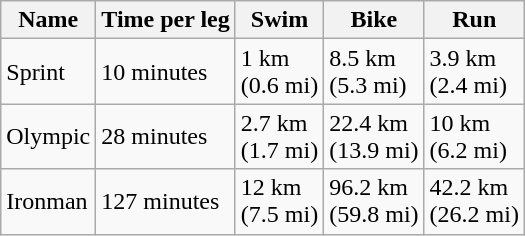<table class="wikitable">
<tr>
<th>Name</th>
<th>Time per leg</th>
<th>Swim</th>
<th>Bike</th>
<th>Run</th>
</tr>
<tr>
<td>Sprint</td>
<td>10 minutes</td>
<td>1 km<br>(0.6 mi)</td>
<td>8.5 km<br>(5.3 mi)</td>
<td>3.9 km<br>(2.4 mi)</td>
</tr>
<tr>
<td>Olympic</td>
<td>28 minutes</td>
<td>2.7 km<br>(1.7 mi)</td>
<td>22.4 km<br>(13.9 mi)</td>
<td>10 km<br>(6.2 mi)</td>
</tr>
<tr>
<td>Ironman</td>
<td>127 minutes</td>
<td>12 km<br>(7.5 mi)</td>
<td>96.2 km<br>(59.8 mi)</td>
<td>42.2 km<br>(26.2 mi)</td>
</tr>
</table>
